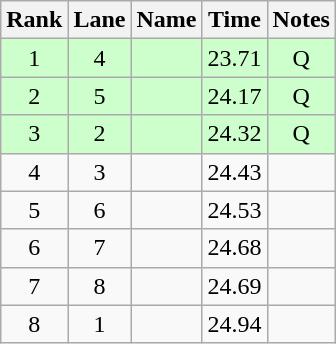<table class="wikitable sortable" style="text-align:center">
<tr>
<th>Rank</th>
<th>Lane</th>
<th>Name</th>
<th>Time</th>
<th>Notes</th>
</tr>
<tr bgcolor=ccffcc>
<td>1</td>
<td>4</td>
<td align=left></td>
<td>23.71</td>
<td>Q</td>
</tr>
<tr bgcolor=ccffcc>
<td>2</td>
<td>5</td>
<td align=left></td>
<td>24.17</td>
<td>Q</td>
</tr>
<tr bgcolor=ccffcc>
<td>3</td>
<td>2</td>
<td align=left></td>
<td>24.32</td>
<td>Q</td>
</tr>
<tr>
<td>4</td>
<td>3</td>
<td align=left></td>
<td>24.43</td>
<td></td>
</tr>
<tr>
<td>5</td>
<td>6</td>
<td align=left></td>
<td>24.53</td>
<td></td>
</tr>
<tr>
<td>6</td>
<td>7</td>
<td align=left></td>
<td>24.68</td>
<td></td>
</tr>
<tr>
<td>7</td>
<td>8</td>
<td align=left></td>
<td>24.69</td>
<td></td>
</tr>
<tr>
<td>8</td>
<td>1</td>
<td align=left></td>
<td>24.94</td>
<td></td>
</tr>
</table>
